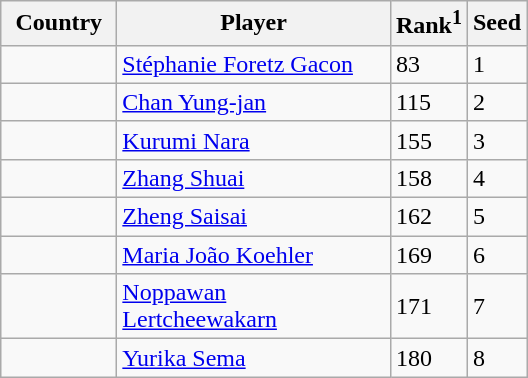<table class="sortable wikitable">
<tr>
<th width="70">Country</th>
<th width="175">Player</th>
<th>Rank<sup>1</sup></th>
<th>Seed</th>
</tr>
<tr>
<td></td>
<td><a href='#'>Stéphanie Foretz Gacon</a></td>
<td>83</td>
<td>1</td>
</tr>
<tr>
<td></td>
<td><a href='#'>Chan Yung-jan</a></td>
<td>115</td>
<td>2</td>
</tr>
<tr>
<td></td>
<td><a href='#'>Kurumi Nara</a></td>
<td>155</td>
<td>3</td>
</tr>
<tr>
<td></td>
<td><a href='#'>Zhang Shuai</a></td>
<td>158</td>
<td>4</td>
</tr>
<tr>
<td></td>
<td><a href='#'>Zheng Saisai</a></td>
<td>162</td>
<td>5</td>
</tr>
<tr>
<td></td>
<td><a href='#'>Maria João Koehler</a></td>
<td>169</td>
<td>6</td>
</tr>
<tr>
<td></td>
<td><a href='#'>Noppawan Lertcheewakarn</a></td>
<td>171</td>
<td>7</td>
</tr>
<tr>
<td></td>
<td><a href='#'>Yurika Sema</a></td>
<td>180</td>
<td>8</td>
</tr>
</table>
